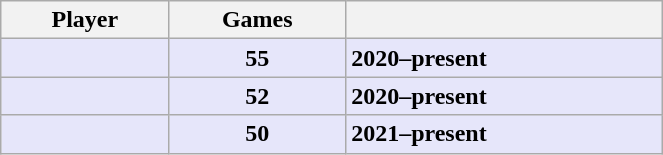<table class="wikitable sortable" width=35%>
<tr>
<th>Player</th>
<th>Games</th>
<th></th>
</tr>
<tr style=background:#E6E6FA>
<td><strong></strong></td>
<td align=center><strong>55</strong></td>
<td><strong>2020–present</strong></td>
</tr>
<tr style=background:#E6E6FA>
<td><strong></strong></td>
<td align=center><strong>52</strong></td>
<td><strong>2020–present</strong></td>
</tr>
<tr style=background:#E6E6FA>
<td><strong></strong></td>
<td align=center><strong>50</strong></td>
<td><strong>2021–present</strong></td>
</tr>
</table>
